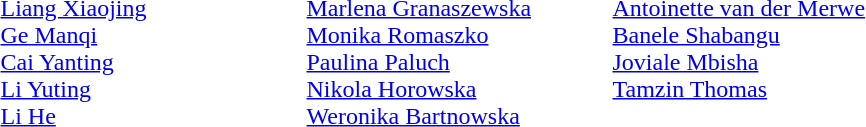<table>
<tr>
<td width=200 valign=top><br><a href='#'>Liang Xiaojing</a><br><a href='#'>Ge Manqi</a><br><a href='#'>Cai Yanting</a><br><a href='#'>Li Yuting</a><br><a href='#'>Li He</a></td>
<td width=200 valign=top><br><a href='#'>Marlena Granaszewska</a><br><a href='#'>Monika Romaszko</a><br><a href='#'>Paulina Paluch</a><br><a href='#'>Nikola Horowska</a><br><a href='#'>Weronika Bartnowska</a></td>
<td width=200 valign=top><br><a href='#'>Antoinette van der Merwe</a><br><a href='#'>Banele Shabangu</a><br><a href='#'>Joviale Mbisha</a><br><a href='#'>Tamzin Thomas</a></td>
</tr>
</table>
